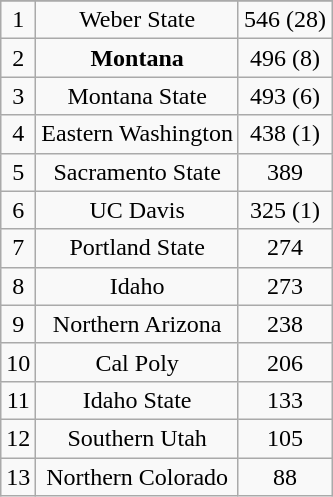<table class="wikitable" style="display: inline-table;">
<tr align="center">
</tr>
<tr align="center">
<td>1</td>
<td>Weber State</td>
<td>546 (28)</td>
</tr>
<tr align="center">
<td>2</td>
<td><strong>Montana</strong></td>
<td>496 (8)</td>
</tr>
<tr align="center">
<td>3</td>
<td>Montana State</td>
<td>493 (6)</td>
</tr>
<tr align="center">
<td>4</td>
<td>Eastern Washington</td>
<td>438 (1)</td>
</tr>
<tr align="center">
<td>5</td>
<td>Sacramento State</td>
<td>389</td>
</tr>
<tr align="center">
<td>6</td>
<td>UC Davis</td>
<td>325 (1)</td>
</tr>
<tr align="center">
<td>7</td>
<td>Portland State</td>
<td>274</td>
</tr>
<tr align="center">
<td>8</td>
<td>Idaho</td>
<td>273</td>
</tr>
<tr align="center">
<td>9</td>
<td>Northern Arizona</td>
<td>238</td>
</tr>
<tr align="center">
<td>10</td>
<td>Cal Poly</td>
<td>206</td>
</tr>
<tr align="center">
<td>11</td>
<td>Idaho State</td>
<td>133</td>
</tr>
<tr align="center">
<td>12</td>
<td>Southern Utah</td>
<td>105</td>
</tr>
<tr align="center">
<td>13</td>
<td>Northern Colorado</td>
<td>88</td>
</tr>
</table>
